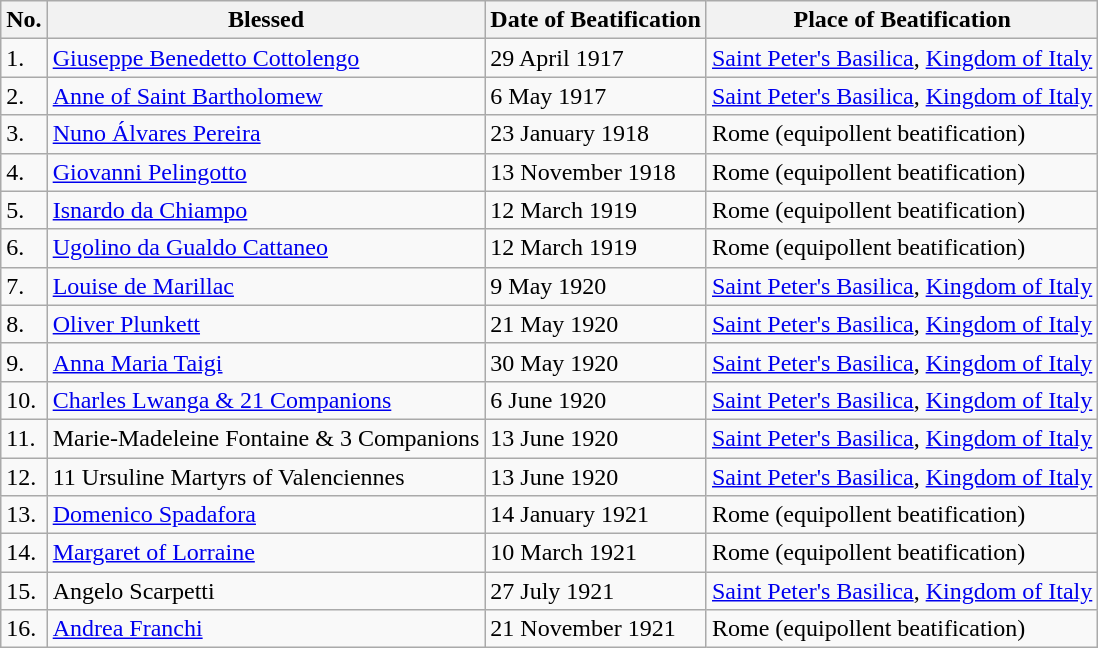<table class="wikitable">
<tr>
<th>No.</th>
<th>Blessed</th>
<th>Date of Beatification</th>
<th>Place of Beatification</th>
</tr>
<tr>
<td>1.</td>
<td><a href='#'>Giuseppe Benedetto Cottolengo</a></td>
<td>29 April 1917</td>
<td><a href='#'>Saint Peter's Basilica</a>, <a href='#'>Kingdom of Italy</a></td>
</tr>
<tr>
<td>2.</td>
<td><a href='#'>Anne of Saint Bartholomew</a></td>
<td>6 May 1917</td>
<td><a href='#'>Saint Peter's Basilica</a>, <a href='#'>Kingdom of Italy</a></td>
</tr>
<tr>
<td>3.</td>
<td><a href='#'>Nuno Álvares Pereira</a></td>
<td>23 January 1918</td>
<td>Rome (equipollent beatification)</td>
</tr>
<tr>
<td>4.</td>
<td><a href='#'>Giovanni Pelingotto</a></td>
<td>13 November 1918</td>
<td>Rome (equipollent beatification)</td>
</tr>
<tr>
<td>5.</td>
<td><a href='#'>Isnardo da Chiampo</a></td>
<td>12 March 1919</td>
<td>Rome (equipollent beatification)</td>
</tr>
<tr>
<td>6.</td>
<td><a href='#'>Ugolino da Gualdo Cattaneo</a></td>
<td>12 March 1919</td>
<td>Rome (equipollent beatification)</td>
</tr>
<tr>
<td>7.</td>
<td><a href='#'>Louise de Marillac</a></td>
<td>9 May 1920</td>
<td><a href='#'>Saint Peter's Basilica</a>, <a href='#'>Kingdom of Italy</a></td>
</tr>
<tr>
<td>8.</td>
<td><a href='#'>Oliver Plunkett</a></td>
<td>21 May 1920</td>
<td><a href='#'>Saint Peter's Basilica</a>, <a href='#'>Kingdom of Italy</a></td>
</tr>
<tr>
<td>9.</td>
<td><a href='#'>Anna Maria Taigi</a></td>
<td>30 May 1920</td>
<td><a href='#'>Saint Peter's Basilica</a>, <a href='#'>Kingdom of Italy</a></td>
</tr>
<tr>
<td>10.</td>
<td><a href='#'>Charles Lwanga & 21 Companions</a></td>
<td>6 June 1920</td>
<td><a href='#'>Saint Peter's Basilica</a>, <a href='#'>Kingdom of Italy</a></td>
</tr>
<tr>
<td>11.</td>
<td>Marie-Madeleine Fontaine & 3 Companions</td>
<td>13 June 1920</td>
<td><a href='#'>Saint Peter's Basilica</a>, <a href='#'>Kingdom of Italy</a></td>
</tr>
<tr>
<td>12.</td>
<td>11 Ursuline Martyrs of Valenciennes</td>
<td>13 June 1920</td>
<td><a href='#'>Saint Peter's Basilica</a>, <a href='#'>Kingdom of Italy</a></td>
</tr>
<tr>
<td>13.</td>
<td><a href='#'>Domenico Spadafora</a></td>
<td>14 January 1921</td>
<td>Rome (equipollent beatification)</td>
</tr>
<tr>
<td>14.</td>
<td><a href='#'>Margaret of Lorraine</a></td>
<td>10 March 1921</td>
<td>Rome (equipollent beatification)</td>
</tr>
<tr>
<td>15.</td>
<td>Angelo Scarpetti</td>
<td>27 July 1921</td>
<td><a href='#'>Saint Peter's Basilica</a>, <a href='#'>Kingdom of Italy</a></td>
</tr>
<tr>
<td>16.</td>
<td><a href='#'>Andrea Franchi</a></td>
<td>21 November 1921</td>
<td>Rome (equipollent beatification)</td>
</tr>
</table>
